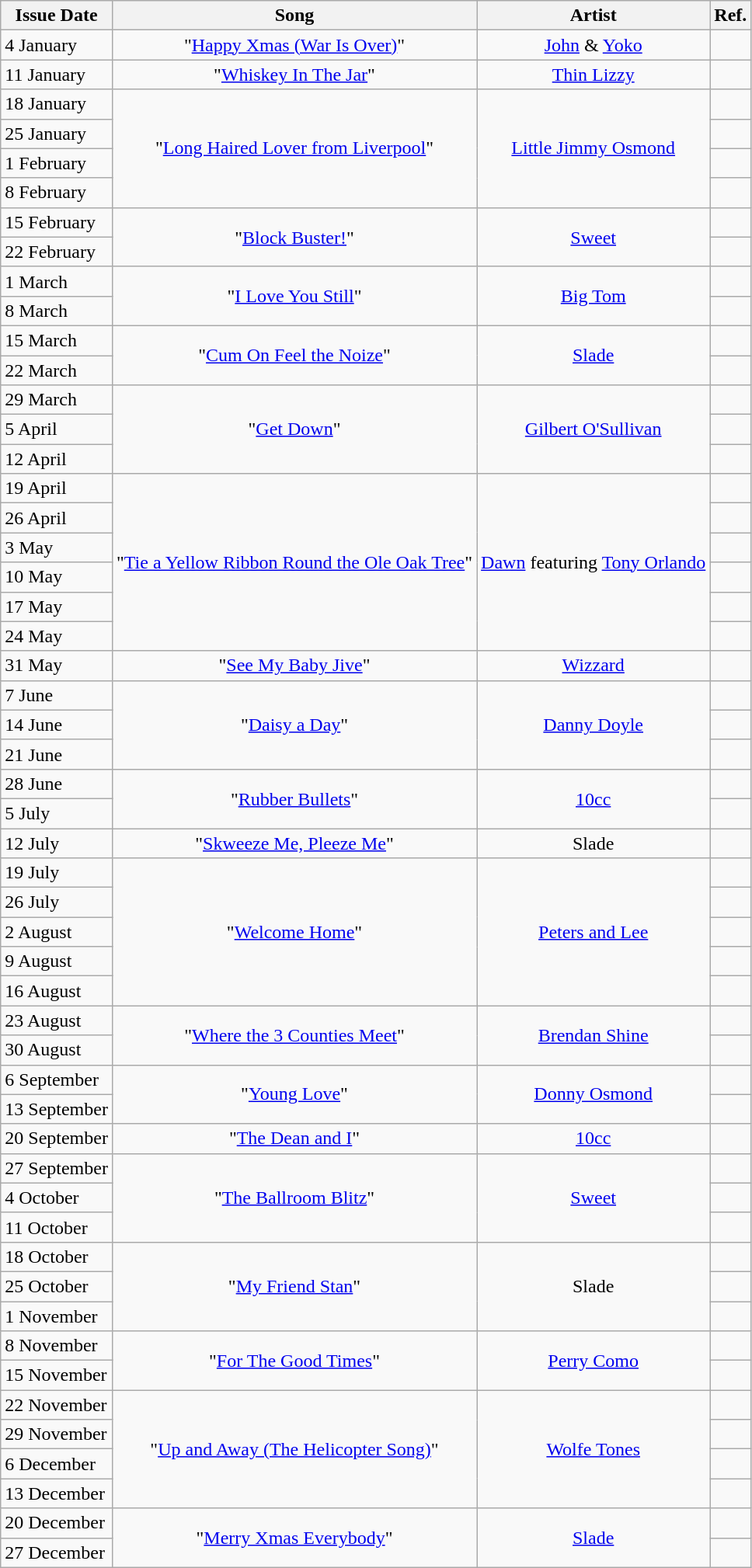<table class="wikitable">
<tr>
<th>Issue Date</th>
<th>Song</th>
<th>Artist</th>
<th>Ref.</th>
</tr>
<tr>
<td>4 January</td>
<td align="center">"<a href='#'>Happy Xmas (War Is Over)</a>"</td>
<td align="center"><a href='#'>John</a> & <a href='#'>Yoko</a></td>
<td></td>
</tr>
<tr>
<td>11 January</td>
<td align="center">"<a href='#'>Whiskey In The Jar</a>"</td>
<td align="center"><a href='#'>Thin Lizzy</a></td>
<td></td>
</tr>
<tr>
<td>18 January</td>
<td rowspan="4" align="center">"<a href='#'>Long Haired Lover from Liverpool</a>"</td>
<td rowspan="4" align="center"><a href='#'>Little Jimmy Osmond</a></td>
<td></td>
</tr>
<tr>
<td>25 January</td>
<td></td>
</tr>
<tr>
<td>1 February</td>
<td></td>
</tr>
<tr>
<td>8 February</td>
<td></td>
</tr>
<tr>
<td>15 February</td>
<td rowspan="2" align="center">"<a href='#'>Block Buster!</a>"</td>
<td rowspan="2" align="center"><a href='#'>Sweet</a></td>
<td></td>
</tr>
<tr>
<td>22 February</td>
<td></td>
</tr>
<tr>
<td>1 March</td>
<td rowspan="2" align="center">"<a href='#'>I Love You Still</a>"</td>
<td rowspan="2" align="center"><a href='#'>Big Tom</a></td>
<td></td>
</tr>
<tr>
<td>8 March</td>
<td></td>
</tr>
<tr>
<td>15 March</td>
<td rowspan="2" align="center">"<a href='#'>Cum On Feel the Noize</a>"</td>
<td rowspan="2" align="center"><a href='#'>Slade</a></td>
<td></td>
</tr>
<tr>
<td>22 March</td>
<td></td>
</tr>
<tr>
<td>29 March</td>
<td rowspan="3" align="center">"<a href='#'>Get Down</a>"</td>
<td rowspan="3" align="center"><a href='#'>Gilbert O'Sullivan</a></td>
<td></td>
</tr>
<tr>
<td>5 April</td>
<td></td>
</tr>
<tr>
<td>12 April</td>
<td></td>
</tr>
<tr>
<td>19 April</td>
<td rowspan="6" align="center">"<a href='#'>Tie a Yellow Ribbon Round the Ole Oak Tree</a>"</td>
<td rowspan="6" align="center"><a href='#'>Dawn</a> featuring <a href='#'>Tony Orlando</a></td>
<td></td>
</tr>
<tr>
<td>26 April</td>
<td></td>
</tr>
<tr>
<td>3 May</td>
<td></td>
</tr>
<tr>
<td>10 May</td>
<td></td>
</tr>
<tr>
<td>17 May</td>
<td></td>
</tr>
<tr>
<td>24 May</td>
<td></td>
</tr>
<tr>
<td>31 May</td>
<td align="center">"<a href='#'>See My Baby Jive</a>"</td>
<td align="center"><a href='#'>Wizzard</a></td>
<td></td>
</tr>
<tr>
<td>7 June</td>
<td rowspan="3" align="center">"<a href='#'>Daisy a Day</a>"</td>
<td rowspan="3" align="center"><a href='#'>Danny Doyle</a></td>
<td></td>
</tr>
<tr>
<td>14 June</td>
<td></td>
</tr>
<tr>
<td>21 June</td>
<td></td>
</tr>
<tr>
<td>28 June</td>
<td rowspan="2" align="center">"<a href='#'>Rubber Bullets</a>"</td>
<td rowspan="2" align="center"><a href='#'>10cc</a></td>
<td></td>
</tr>
<tr>
<td>5 July</td>
<td></td>
</tr>
<tr>
<td>12 July</td>
<td align="center">"<a href='#'>Skweeze Me, Pleeze Me</a>"</td>
<td align="center">Slade</td>
<td></td>
</tr>
<tr>
<td>19 July</td>
<td rowspan="5" align="center">"<a href='#'>Welcome Home</a>"</td>
<td rowspan="5" align="center"><a href='#'>Peters and Lee</a></td>
<td></td>
</tr>
<tr>
<td>26 July</td>
<td></td>
</tr>
<tr>
<td>2 August</td>
<td></td>
</tr>
<tr>
<td>9 August</td>
<td></td>
</tr>
<tr>
<td>16 August</td>
<td></td>
</tr>
<tr>
<td>23 August</td>
<td rowspan="2" align="center">"<a href='#'>Where the 3 Counties Meet</a>"</td>
<td rowspan="2" align="center"><a href='#'>Brendan Shine</a></td>
<td></td>
</tr>
<tr>
<td>30 August</td>
<td></td>
</tr>
<tr>
<td>6 September</td>
<td rowspan="2" align="center">"<a href='#'>Young Love</a>"</td>
<td rowspan="2" align="center"><a href='#'>Donny Osmond</a></td>
<td></td>
</tr>
<tr>
<td>13 September</td>
<td></td>
</tr>
<tr>
<td>20 September</td>
<td align="center">"<a href='#'>The Dean and I</a>"</td>
<td align="center"><a href='#'>10cc</a></td>
<td></td>
</tr>
<tr>
<td>27 September</td>
<td rowspan="3" align="center">"<a href='#'>The Ballroom Blitz</a>"</td>
<td rowspan="3" align="center"><a href='#'>Sweet</a></td>
<td></td>
</tr>
<tr>
<td>4 October</td>
<td></td>
</tr>
<tr>
<td>11 October</td>
<td></td>
</tr>
<tr>
<td>18 October</td>
<td rowspan="3" align="center">"<a href='#'>My Friend Stan</a>"</td>
<td rowspan="3" align="center">Slade</td>
<td></td>
</tr>
<tr>
<td>25 October</td>
<td></td>
</tr>
<tr>
<td>1 November</td>
<td></td>
</tr>
<tr>
<td>8 November</td>
<td rowspan="2" align="center">"<a href='#'>For The Good Times</a>"</td>
<td rowspan="2" align="center"><a href='#'>Perry Como</a></td>
<td></td>
</tr>
<tr>
<td>15 November</td>
<td></td>
</tr>
<tr>
<td>22 November</td>
<td rowspan="4" align="center">"<a href='#'>Up and Away (The Helicopter Song)</a>"</td>
<td rowspan="4" align="center"><a href='#'>Wolfe Tones</a></td>
<td></td>
</tr>
<tr>
<td>29 November</td>
<td></td>
</tr>
<tr>
<td>6 December</td>
<td></td>
</tr>
<tr>
<td>13 December</td>
<td></td>
</tr>
<tr>
<td>20 December</td>
<td rowspan="2" align="center">"<a href='#'>Merry Xmas Everybody</a>"</td>
<td rowspan="2" align="center"><a href='#'>Slade</a></td>
<td></td>
</tr>
<tr>
<td>27 December</td>
<td></td>
</tr>
</table>
